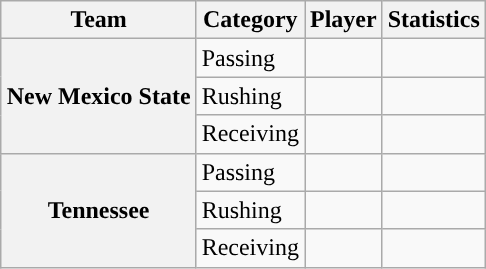<table class="wikitable" style="float:right">
<tr>
<th>Team</th>
<th>Category</th>
<th>Player</th>
<th>Statistics</th>
</tr>
<tr>
<th rowspan=3>New Mexico State</th>
<td>Passing</td>
<td></td>
<td></td>
</tr>
<tr>
<td>Rushing</td>
<td></td>
<td></td>
</tr>
<tr>
<td>Receiving</td>
<td></td>
<td></td>
</tr>
<tr>
<th rowspan=3>Tennessee</th>
<td>Passing</td>
<td></td>
<td></td>
</tr>
<tr>
<td>Rushing</td>
<td></td>
<td></td>
</tr>
<tr>
<td>Receiving</td>
<td></td>
<td></td>
</tr>
</table>
